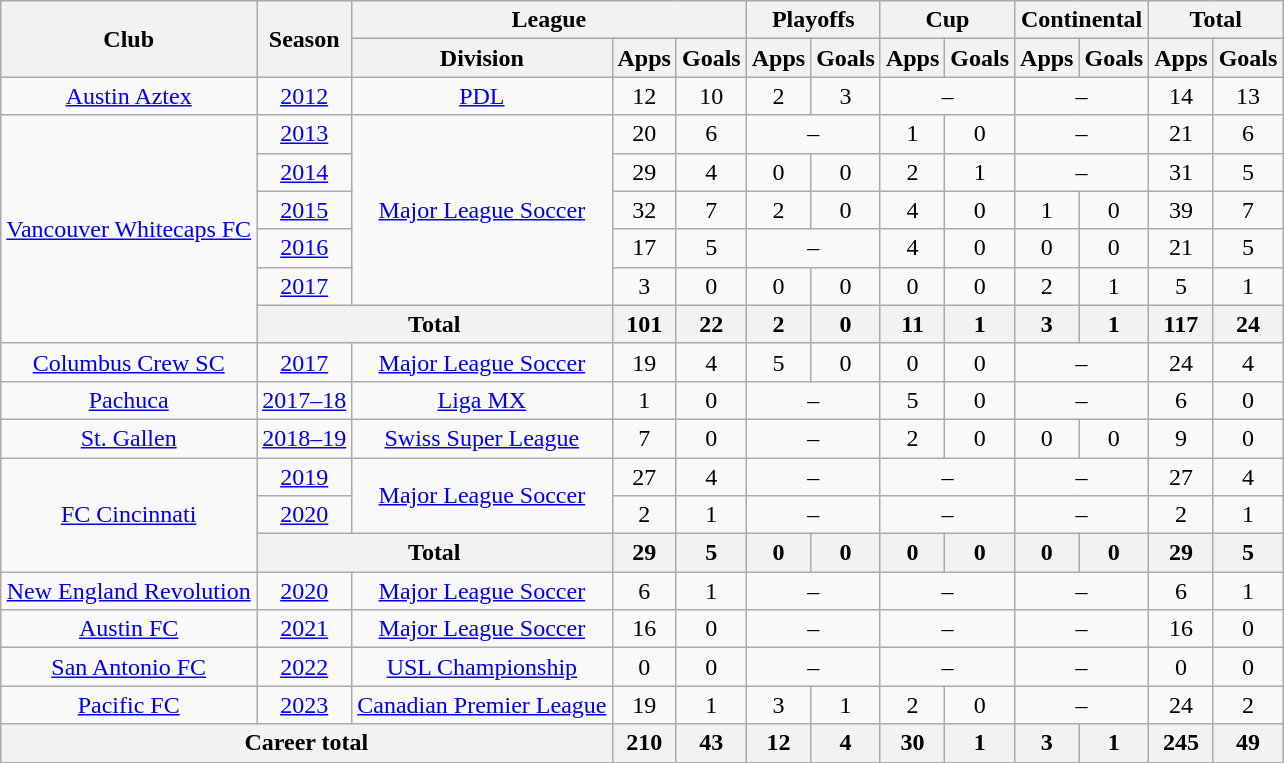<table class="wikitable" style="text-align: center;">
<tr>
<th rowspan=2>Club</th>
<th rowspan=2>Season</th>
<th colspan=3>League</th>
<th colspan=2>Playoffs</th>
<th colspan=2>Cup</th>
<th colspan=2>Continental</th>
<th colspan=2>Total</th>
</tr>
<tr>
<th>Division</th>
<th>Apps</th>
<th>Goals</th>
<th>Apps</th>
<th>Goals</th>
<th>Apps</th>
<th>Goals</th>
<th>Apps</th>
<th>Goals</th>
<th>Apps</th>
<th>Goals</th>
</tr>
<tr>
<td><a href='#'>Austin Aztex</a></td>
<td><a href='#'>2012</a></td>
<td><a href='#'>PDL</a></td>
<td>12</td>
<td>10</td>
<td>2</td>
<td>3</td>
<td colspan=2>–</td>
<td colspan=2>–</td>
<td>14</td>
<td>13</td>
</tr>
<tr>
<td rowspan=6><a href='#'>Vancouver Whitecaps FC</a></td>
<td><a href='#'>2013</a></td>
<td rowspan=5><a href='#'>Major League Soccer</a></td>
<td>20</td>
<td>6</td>
<td colspan=2>–</td>
<td>1</td>
<td>0</td>
<td colspan=2>–</td>
<td>21</td>
<td>6</td>
</tr>
<tr>
<td><a href='#'>2014</a></td>
<td>29</td>
<td>4</td>
<td>0</td>
<td>0</td>
<td>2</td>
<td>1</td>
<td colspan=2>–</td>
<td>31</td>
<td>5</td>
</tr>
<tr>
<td><a href='#'>2015</a></td>
<td>32</td>
<td>7</td>
<td>2</td>
<td>0</td>
<td>4</td>
<td>0</td>
<td>1</td>
<td>0</td>
<td>39</td>
<td>7</td>
</tr>
<tr>
<td><a href='#'>2016</a></td>
<td>17</td>
<td>5</td>
<td colspan=2>–</td>
<td>4</td>
<td>0</td>
<td>0</td>
<td>0</td>
<td>21</td>
<td>5</td>
</tr>
<tr>
<td><a href='#'>2017</a></td>
<td>3</td>
<td>0</td>
<td>0</td>
<td>0</td>
<td>0</td>
<td>0</td>
<td>2</td>
<td>1</td>
<td>5</td>
<td>1</td>
</tr>
<tr>
<th colspan=2>Total</th>
<th>101</th>
<th>22</th>
<th>2</th>
<th>0</th>
<th>11</th>
<th>1</th>
<th>3</th>
<th>1</th>
<th>117</th>
<th>24</th>
</tr>
<tr>
<td><a href='#'>Columbus Crew SC</a></td>
<td><a href='#'>2017</a></td>
<td><a href='#'>Major League Soccer</a></td>
<td>19</td>
<td>4</td>
<td>5</td>
<td>0</td>
<td>0</td>
<td>0</td>
<td colspan=2>–</td>
<td>24</td>
<td>4</td>
</tr>
<tr>
<td><a href='#'>Pachuca</a></td>
<td><a href='#'>2017–18</a></td>
<td><a href='#'>Liga MX</a></td>
<td>1</td>
<td>0</td>
<td colspan=2>–</td>
<td>5</td>
<td>0</td>
<td colspan=2>–</td>
<td>6</td>
<td>0</td>
</tr>
<tr>
<td><a href='#'>St. Gallen</a></td>
<td><a href='#'>2018–19</a></td>
<td><a href='#'>Swiss Super League</a></td>
<td>7</td>
<td>0</td>
<td colspan=2>–</td>
<td>2</td>
<td>0</td>
<td>0</td>
<td>0</td>
<td>9</td>
<td>0</td>
</tr>
<tr>
<td rowspan=3><a href='#'>FC Cincinnati</a></td>
<td><a href='#'>2019</a></td>
<td rowspan=2><a href='#'>Major League Soccer</a></td>
<td>27</td>
<td>4</td>
<td colspan=2>–</td>
<td colspan=2>–</td>
<td colspan=2>–</td>
<td>27</td>
<td>4</td>
</tr>
<tr>
<td><a href='#'>2020</a></td>
<td>2</td>
<td>1</td>
<td colspan=2>–</td>
<td colspan=2>–</td>
<td colspan=2>–</td>
<td>2</td>
<td>1</td>
</tr>
<tr>
<th colspan=2>Total</th>
<th>29</th>
<th>5</th>
<th>0</th>
<th>0</th>
<th>0</th>
<th>0</th>
<th>0</th>
<th>0</th>
<th>29</th>
<th>5</th>
</tr>
<tr>
<td><a href='#'>New England Revolution</a></td>
<td><a href='#'>2020</a></td>
<td><a href='#'>Major League Soccer</a></td>
<td>6</td>
<td>1</td>
<td colspan=2>–</td>
<td colspan=2>–</td>
<td colspan=2>–</td>
<td>6</td>
<td>1</td>
</tr>
<tr>
<td><a href='#'>Austin FC</a></td>
<td><a href='#'>2021</a></td>
<td><a href='#'>Major League Soccer</a></td>
<td>16</td>
<td>0</td>
<td colspan=2>–</td>
<td colspan=2>–</td>
<td colspan=2>–</td>
<td>16</td>
<td>0</td>
</tr>
<tr>
<td><a href='#'>San Antonio FC</a></td>
<td><a href='#'>2022</a></td>
<td><a href='#'>USL Championship</a></td>
<td>0</td>
<td>0</td>
<td colspan=2>–</td>
<td colspan=2>–</td>
<td colspan=2>–</td>
<td>0</td>
<td>0</td>
</tr>
<tr>
<td><a href='#'>Pacific FC</a></td>
<td><a href='#'>2023</a></td>
<td><a href='#'>Canadian Premier League</a></td>
<td>19</td>
<td>1</td>
<td>3</td>
<td>1</td>
<td>2</td>
<td>0</td>
<td colspan=2>–</td>
<td>24</td>
<td>2</td>
</tr>
<tr>
<th colspan=3>Career total</th>
<th>210</th>
<th>43</th>
<th>12</th>
<th>4</th>
<th>30</th>
<th>1</th>
<th>3</th>
<th>1</th>
<th>245</th>
<th>49</th>
</tr>
</table>
